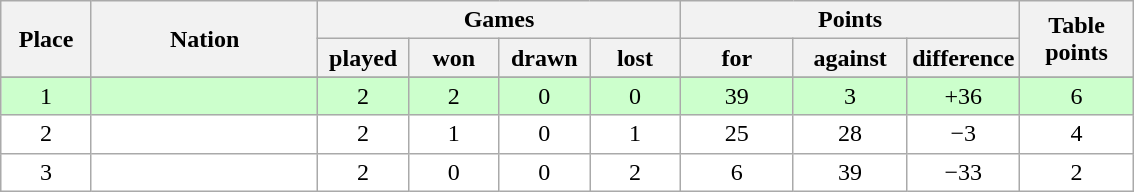<table class="wikitable">
<tr>
<th rowspan=2 width="8%">Place</th>
<th rowspan=2 width="20%">Nation</th>
<th colspan=4 width="32%">Games</th>
<th colspan=3 width="30%">Points</th>
<th rowspan=2 width="10%">Table<br>points</th>
</tr>
<tr>
<th width="8%">played</th>
<th width="8%">won</th>
<th width="8%">drawn</th>
<th width="8%">lost</th>
<th width="10%">for</th>
<th width="10%">against</th>
<th width="10%">difference</th>
</tr>
<tr>
</tr>
<tr bgcolor=#ccffcc align=center>
<td>1</td>
<td align=left></td>
<td>2</td>
<td>2</td>
<td>0</td>
<td>0</td>
<td>39</td>
<td>3</td>
<td>+36</td>
<td>6</td>
</tr>
<tr bgcolor=#ffffff align=center>
<td>2</td>
<td align=left></td>
<td>2</td>
<td>1</td>
<td>0</td>
<td>1</td>
<td>25</td>
<td>28</td>
<td>−3</td>
<td>4</td>
</tr>
<tr bgcolor=#ffffff align=center>
<td>3</td>
<td align=left></td>
<td>2</td>
<td>0</td>
<td>0</td>
<td>2</td>
<td>6</td>
<td>39</td>
<td>−33</td>
<td>2</td>
</tr>
</table>
